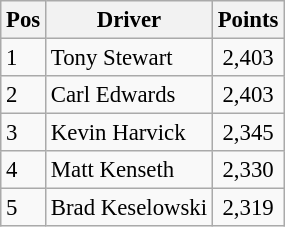<table class="sortable wikitable " style="font-size: 95%;">
<tr>
<th>Pos</th>
<th>Driver</th>
<th>Points</th>
</tr>
<tr>
<td>1</td>
<td>Tony Stewart</td>
<td style="text-align:center;">2,403</td>
</tr>
<tr>
<td>2</td>
<td>Carl Edwards</td>
<td style="text-align:center;">2,403</td>
</tr>
<tr>
<td>3</td>
<td>Kevin Harvick</td>
<td style="text-align:center;">2,345</td>
</tr>
<tr>
<td>4</td>
<td>Matt Kenseth</td>
<td style="text-align:center;">2,330</td>
</tr>
<tr>
<td>5</td>
<td>Brad Keselowski</td>
<td style="text-align:center;">2,319</td>
</tr>
</table>
